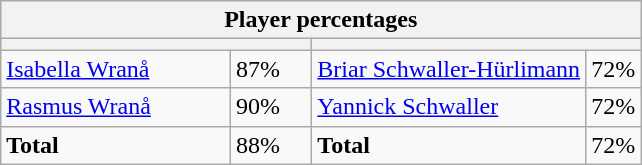<table class="wikitable">
<tr>
<th colspan=4 width=400>Player percentages</th>
</tr>
<tr>
<th colspan=2 width=200 style="white-space:nowrap;"></th>
<th colspan=2 width=200 style="white-space:nowrap;"></th>
</tr>
<tr>
<td><a href='#'>Isabella Wranå</a></td>
<td>87%</td>
<td><a href='#'>Briar Schwaller-Hürlimann</a></td>
<td>72%</td>
</tr>
<tr>
<td><a href='#'>Rasmus Wranå</a></td>
<td>90%</td>
<td><a href='#'>Yannick Schwaller</a></td>
<td>72%</td>
</tr>
<tr>
<td><strong>Total</strong></td>
<td>88%</td>
<td><strong>Total</strong></td>
<td>72%</td>
</tr>
</table>
